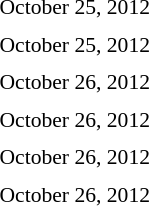<table style="font-size:90%">
<tr>
<td colspan=3>October 25, 2012</td>
</tr>
<tr>
<td width=150 align=right><strong></strong></td>
<td></td>
<td width=150></td>
</tr>
<tr>
<td colspan=3>October 25, 2012</td>
</tr>
<tr>
<td width=150 align=right><strong></strong></td>
<td></td>
<td width=150></td>
</tr>
<tr>
<td colspan=3>October 26, 2012</td>
</tr>
<tr>
<td width=150 align=right><strong></strong></td>
<td></td>
<td width=150></td>
</tr>
<tr>
<td colspan=3>October 26, 2012</td>
</tr>
<tr>
<td width=150 align=right><strong></strong></td>
<td></td>
<td width=150></td>
</tr>
<tr>
<td colspan=3>October 26, 2012</td>
</tr>
<tr>
<td width=150 align=right><strong></strong></td>
<td></td>
<td width=150></td>
</tr>
<tr>
<td colspan=3>October 26, 2012</td>
</tr>
<tr>
<td width=150 align=right></td>
<td></td>
<td width=150><strong></strong></td>
</tr>
</table>
